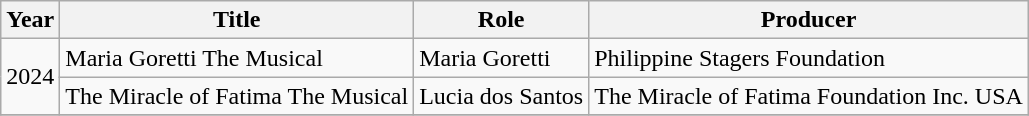<table class="wikitable sortable">
<tr>
<th>Year</th>
<th>Title</th>
<th>Role</th>
<th>Producer</th>
</tr>
<tr>
<td rowspan="2">2024</td>
<td>Maria Goretti The Musical </td>
<td>Maria Goretti</td>
<td>Philippine Stagers Foundation</td>
</tr>
<tr>
<td>The Miracle of Fatima The Musical </td>
<td>Lucia dos Santos</td>
<td>The Miracle of Fatima Foundation Inc. USA</td>
</tr>
<tr>
</tr>
</table>
